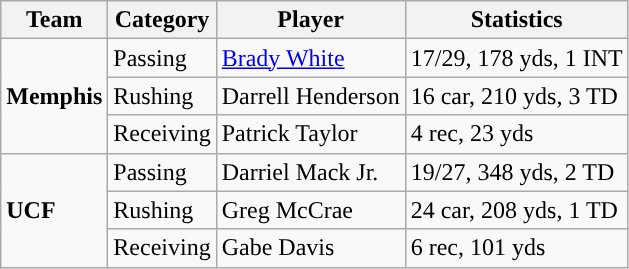<table class="wikitable">
<tr>
<th>Team</th>
<th>Category</th>
<th>Player</th>
<th>Statistics</th>
</tr>
<tr>
<td rowspan=3><strong>Memphis</strong></td>
<td>Passing</td>
<td><a href='#'>Brady White</a></td>
<td>17/29, 178 yds, 1 INT</td>
</tr>
<tr>
<td>Rushing</td>
<td>Darrell Henderson</td>
<td>16 car, 210 yds, 3 TD</td>
</tr>
<tr>
<td>Receiving</td>
<td>Patrick Taylor</td>
<td>4 rec, 23 yds</td>
</tr>
<tr>
<td rowspan=3><strong>UCF</strong></td>
<td>Passing</td>
<td>Darriel Mack Jr.</td>
<td>19/27, 348 yds, 2 TD</td>
</tr>
<tr>
<td>Rushing</td>
<td>Greg McCrae</td>
<td>24 car, 208 yds, 1 TD</td>
</tr>
<tr>
<td>Receiving</td>
<td>Gabe Davis</td>
<td>6 rec, 101 yds</td>
</tr>
</table>
